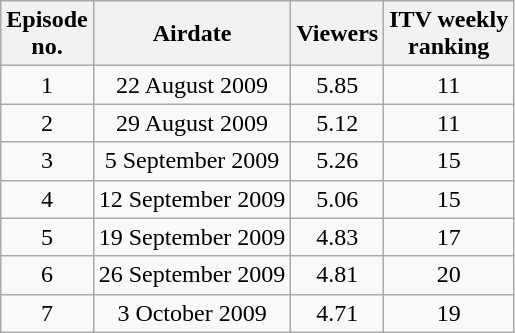<table class="wikitable" style="text-align:center;">
<tr>
<th>Episode<br>no.</th>
<th>Airdate</th>
<th>Viewers<br></th>
<th>ITV weekly<br>ranking</th>
</tr>
<tr>
<td>1</td>
<td>22 August 2009</td>
<td>5.85</td>
<td>11</td>
</tr>
<tr>
<td>2</td>
<td>29 August 2009</td>
<td>5.12</td>
<td>11</td>
</tr>
<tr>
<td>3</td>
<td>5 September 2009</td>
<td>5.26</td>
<td>15</td>
</tr>
<tr>
<td>4</td>
<td>12 September 2009</td>
<td>5.06</td>
<td>15</td>
</tr>
<tr>
<td>5</td>
<td>19 September 2009</td>
<td>4.83</td>
<td>17</td>
</tr>
<tr>
<td>6</td>
<td>26 September 2009</td>
<td>4.81</td>
<td>20</td>
</tr>
<tr>
<td>7</td>
<td>3 October 2009</td>
<td>4.71</td>
<td>19</td>
</tr>
</table>
